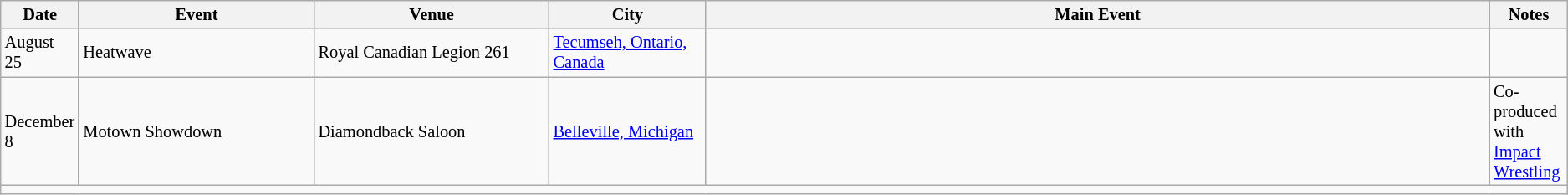<table class="sortable wikitable succession-box" style="font-size:85%;">
<tr>
<th scope="col" style="width:5%;">Date</th>
<th scope="col" style="width:15%;">Event</th>
<th scope="col" style="width:15%;">Venue</th>
<th scope="col" style="width:10%;">City</th>
<th scope="col" style="width:50%;">Main Event</th>
<th scope="col" style="width:10%;">Notes</th>
</tr>
<tr>
<td>August 25</td>
<td>Heatwave</td>
<td>Royal Canadian Legion 261</td>
<td><a href='#'>Tecumseh, Ontario, Canada</a></td>
<td></td>
<td></td>
</tr>
<tr>
<td>December 8</td>
<td>Motown Showdown</td>
<td>Diamondback Saloon</td>
<td><a href='#'>Belleville, Michigan</a></td>
<td></td>
<td>Co-produced with <a href='#'>Impact Wrestling</a></td>
</tr>
<tr>
<td colspan="6"></td>
</tr>
</table>
